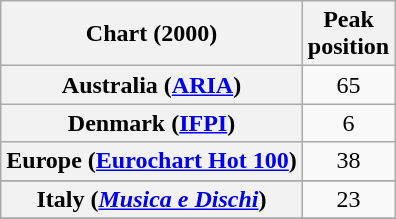<table class="wikitable plainrowheaders sortable">
<tr>
<th align="center">Chart (2000)</th>
<th align="center">Peak<br>position</th>
</tr>
<tr>
<th scope="row">Australia (<a href='#'>ARIA</a>)</th>
<td align="center">65</td>
</tr>
<tr>
<th scope="row">Denmark (<a href='#'>IFPI</a>)</th>
<td align="center">6</td>
</tr>
<tr>
<th scope="row">Europe (<a href='#'>Eurochart Hot 100</a>)</th>
<td style="text-align:center;">38</td>
</tr>
<tr>
</tr>
<tr>
<th scope="row">Italy (<em><a href='#'>Musica e Dischi</a></em>)</th>
<td align="center">23</td>
</tr>
<tr>
</tr>
<tr>
</tr>
</table>
